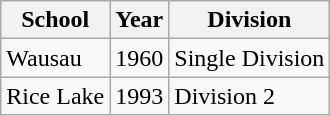<table class="wikitable">
<tr>
<th>School</th>
<th>Year</th>
<th>Division</th>
</tr>
<tr>
<td>Wausau</td>
<td>1960</td>
<td>Single Division</td>
</tr>
<tr>
<td>Rice Lake</td>
<td>1993</td>
<td>Division 2</td>
</tr>
</table>
